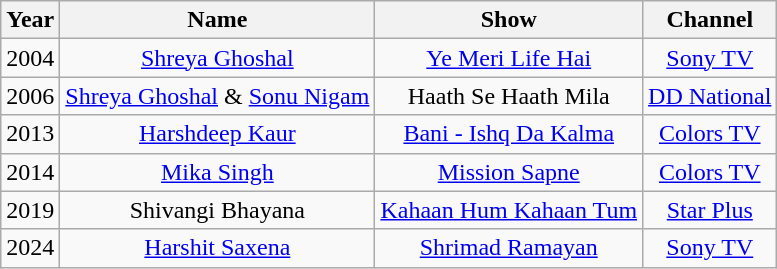<table class="wikitable sortable" style="text-align:center;">
<tr>
<th>Year</th>
<th>Name</th>
<th>Show</th>
<th>Channel</th>
</tr>
<tr>
<td>2004</td>
<td><a href='#'>Shreya Ghoshal</a></td>
<td><a href='#'>Ye Meri Life Hai</a></td>
<td><a href='#'>Sony TV</a></td>
</tr>
<tr>
<td>2006</td>
<td><a href='#'>Shreya Ghoshal</a> & <a href='#'>Sonu Nigam</a></td>
<td>Haath Se Haath Mila</td>
<td><a href='#'>DD National</a></td>
</tr>
<tr>
<td>2013</td>
<td><a href='#'>Harshdeep Kaur</a></td>
<td><a href='#'>Bani - Ishq Da Kalma</a></td>
<td><a href='#'>Colors TV</a></td>
</tr>
<tr>
<td>2014</td>
<td><a href='#'>Mika Singh</a></td>
<td><a href='#'>Mission Sapne</a></td>
<td><a href='#'>Colors TV</a></td>
</tr>
<tr>
<td>2019</td>
<td>Shivangi Bhayana</td>
<td><a href='#'>Kahaan Hum Kahaan Tum</a></td>
<td><a href='#'>Star Plus</a></td>
</tr>
<tr>
<td>2024</td>
<td><a href='#'>Harshit Saxena</a></td>
<td><a href='#'>Shrimad Ramayan</a></td>
<td><a href='#'>Sony TV</a></td>
</tr>
</table>
